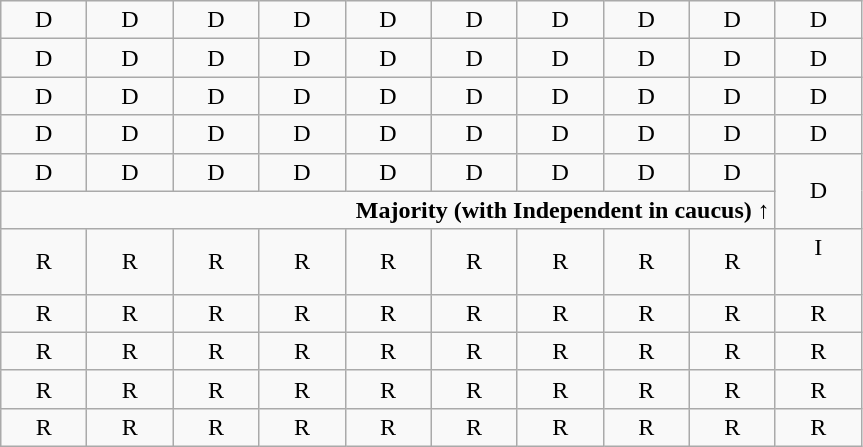<table class="wikitable" style="text-align:center;">
<tr>
<td width=50px >D</td>
<td width=50px >D</td>
<td width=50px >D</td>
<td width=50px >D</td>
<td width=50px >D</td>
<td width=50px >D</td>
<td width=50px >D</td>
<td width=50px >D</td>
<td width=50px >D</td>
<td width=50px >D</td>
</tr>
<tr>
<td>D</td>
<td>D</td>
<td>D</td>
<td>D</td>
<td>D</td>
<td>D</td>
<td>D</td>
<td>D</td>
<td>D</td>
<td>D</td>
</tr>
<tr>
<td>D</td>
<td>D</td>
<td>D</td>
<td>D</td>
<td>D</td>
<td>D</td>
<td>D</td>
<td>D</td>
<td>D</td>
<td>D</td>
</tr>
<tr>
<td>D</td>
<td>D</td>
<td>D</td>
<td>D</td>
<td>D</td>
<td>D</td>
<td>D</td>
<td>D</td>
<td>D</td>
<td>D</td>
</tr>
<tr>
<td>D</td>
<td>D</td>
<td>D</td>
<td>D</td>
<td>D</td>
<td>D</td>
<td>D</td>
<td>D</td>
<td>D</td>
<td rowspan=2 >D</td>
</tr>
<tr>
<td colspan=9 style="text-align:right"><strong>Majority (with Independent in caucus) ↑</strong></td>
</tr>
<tr>
<td>R</td>
<td>R</td>
<td>R</td>
<td>R</td>
<td>R</td>
<td>R</td>
<td>R</td>
<td>R</td>
<td>R</td>
<td>I<br><br></td>
</tr>
<tr>
<td>R</td>
<td>R</td>
<td>R</td>
<td>R</td>
<td>R</td>
<td>R</td>
<td>R</td>
<td>R</td>
<td>R</td>
<td>R</td>
</tr>
<tr>
<td>R</td>
<td>R</td>
<td>R</td>
<td>R</td>
<td>R</td>
<td>R</td>
<td>R</td>
<td>R</td>
<td>R</td>
<td>R</td>
</tr>
<tr>
<td>R</td>
<td>R</td>
<td>R</td>
<td>R</td>
<td>R</td>
<td>R</td>
<td>R</td>
<td>R</td>
<td>R</td>
<td>R</td>
</tr>
<tr>
<td>R</td>
<td>R</td>
<td>R</td>
<td>R</td>
<td>R</td>
<td>R</td>
<td>R</td>
<td>R</td>
<td>R</td>
<td>R</td>
</tr>
</table>
